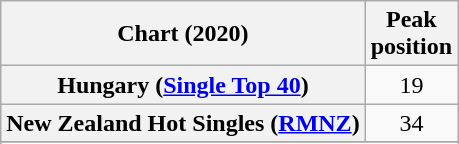<table class="wikitable sortable plainrowheaders" style="text-align:center">
<tr>
<th scope="col">Chart (2020)</th>
<th scope="col">Peak<br>position</th>
</tr>
<tr>
<th scope="row">Hungary (<a href='#'>Single Top 40</a>)</th>
<td>19</td>
</tr>
<tr>
<th scope="row">New Zealand Hot Singles (<a href='#'>RMNZ</a>)</th>
<td>34</td>
</tr>
<tr>
</tr>
<tr>
</tr>
</table>
